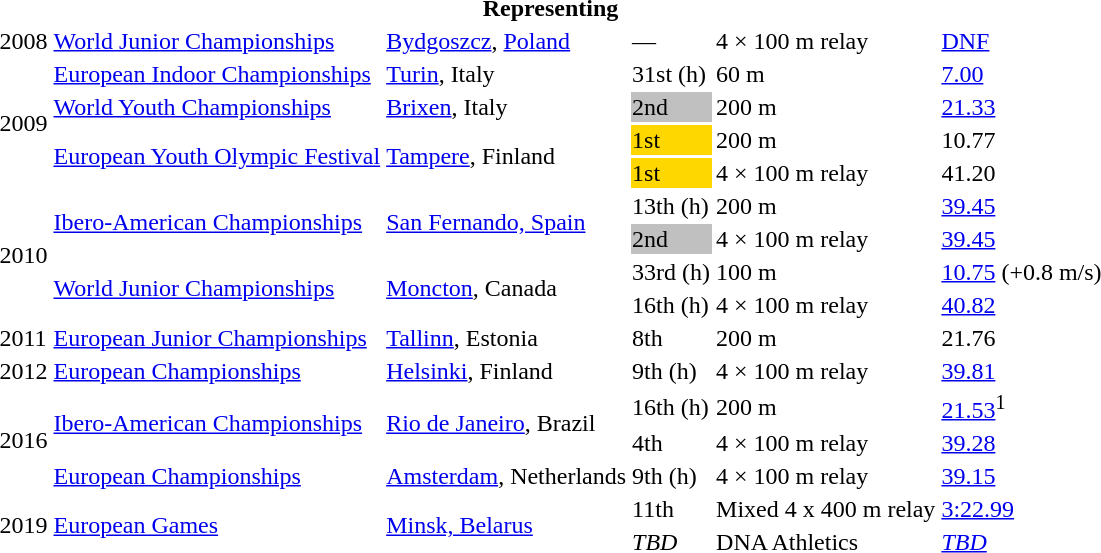<table>
<tr>
<th colspan="6">Representing </th>
</tr>
<tr>
<td>2008</td>
<td><a href='#'>World Junior Championships</a></td>
<td><a href='#'>Bydgoszcz</a>, <a href='#'>Poland</a></td>
<td>—</td>
<td>4 × 100 m relay</td>
<td><a href='#'>DNF</a></td>
</tr>
<tr>
<td rowspan=4>2009</td>
<td><a href='#'>European Indoor Championships</a></td>
<td><a href='#'>Turin</a>, Italy</td>
<td>31st (h)</td>
<td>60 m</td>
<td><a href='#'>7.00</a></td>
</tr>
<tr>
<td><a href='#'>World Youth Championships</a></td>
<td><a href='#'>Brixen</a>, Italy</td>
<td bgcolor=silver>2nd</td>
<td>200 m</td>
<td><a href='#'>21.33</a></td>
</tr>
<tr>
<td rowspan=2><a href='#'>European Youth Olympic Festival</a></td>
<td rowspan=2><a href='#'>Tampere</a>, Finland</td>
<td bgcolor=gold>1st</td>
<td>200 m</td>
<td>10.77</td>
</tr>
<tr>
<td bgcolor=gold>1st</td>
<td>4 × 100 m relay</td>
<td>41.20</td>
</tr>
<tr>
<td rowspan=4>2010</td>
<td rowspan=2><a href='#'>Ibero-American Championships</a></td>
<td rowspan=2><a href='#'>San Fernando, Spain</a></td>
<td>13th (h)</td>
<td>200 m</td>
<td><a href='#'>39.45</a></td>
</tr>
<tr>
<td bgcolor=silver>2nd</td>
<td>4 × 100 m relay</td>
<td><a href='#'>39.45</a></td>
</tr>
<tr>
<td rowspan=2><a href='#'>World Junior Championships</a></td>
<td rowspan=2><a href='#'>Moncton</a>, Canada</td>
<td>33rd (h)</td>
<td>100 m</td>
<td><a href='#'>10.75</a> (+0.8 m/s)</td>
</tr>
<tr>
<td>16th (h)</td>
<td>4 × 100 m relay</td>
<td><a href='#'>40.82</a></td>
</tr>
<tr>
<td>2011</td>
<td><a href='#'>European Junior Championships</a></td>
<td><a href='#'>Tallinn</a>, Estonia</td>
<td>8th</td>
<td>200 m</td>
<td>21.76</td>
</tr>
<tr>
<td>2012</td>
<td><a href='#'>European Championships</a></td>
<td><a href='#'>Helsinki</a>, Finland</td>
<td>9th (h)</td>
<td>4 × 100 m relay</td>
<td><a href='#'>39.81</a></td>
</tr>
<tr>
<td rowspan=3>2016</td>
<td rowspan=2><a href='#'>Ibero-American Championships</a></td>
<td rowspan=2><a href='#'>Rio de Janeiro</a>, Brazil</td>
<td>16th (h)</td>
<td>200 m</td>
<td><a href='#'>21.53</a><sup>1</sup></td>
</tr>
<tr>
<td>4th</td>
<td>4 × 100 m relay</td>
<td><a href='#'>39.28</a></td>
</tr>
<tr>
<td><a href='#'>European Championships</a></td>
<td><a href='#'>Amsterdam</a>, Netherlands</td>
<td>9th (h)</td>
<td>4 × 100 m relay</td>
<td><a href='#'>39.15</a></td>
</tr>
<tr>
<td rowspan=2>2019</td>
<td rowspan=2><a href='#'>European Games</a></td>
<td rowspan=2><a href='#'>Minsk, Belarus</a></td>
<td>11th</td>
<td>Mixed 4 x 400 m relay</td>
<td><a href='#'>3:22.99</a></td>
</tr>
<tr>
<td><em>TBD</em></td>
<td>DNA Athletics</td>
<td><a href='#'><em>TBD</em></a></td>
</tr>
</table>
